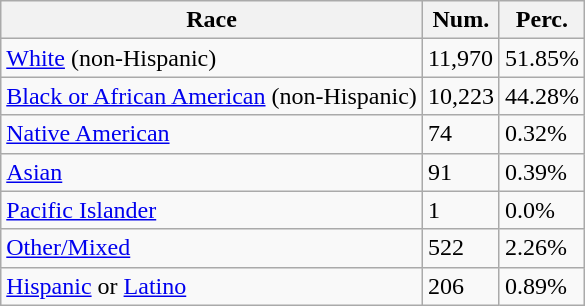<table class="wikitable">
<tr>
<th>Race</th>
<th>Num.</th>
<th>Perc.</th>
</tr>
<tr>
<td><a href='#'>White</a> (non-Hispanic)</td>
<td>11,970</td>
<td>51.85%</td>
</tr>
<tr>
<td><a href='#'>Black or African American</a> (non-Hispanic)</td>
<td>10,223</td>
<td>44.28%</td>
</tr>
<tr>
<td><a href='#'>Native American</a></td>
<td>74</td>
<td>0.32%</td>
</tr>
<tr>
<td><a href='#'>Asian</a></td>
<td>91</td>
<td>0.39%</td>
</tr>
<tr>
<td><a href='#'>Pacific Islander</a></td>
<td>1</td>
<td>0.0%</td>
</tr>
<tr>
<td><a href='#'>Other/Mixed</a></td>
<td>522</td>
<td>2.26%</td>
</tr>
<tr>
<td><a href='#'>Hispanic</a> or <a href='#'>Latino</a></td>
<td>206</td>
<td>0.89%</td>
</tr>
</table>
